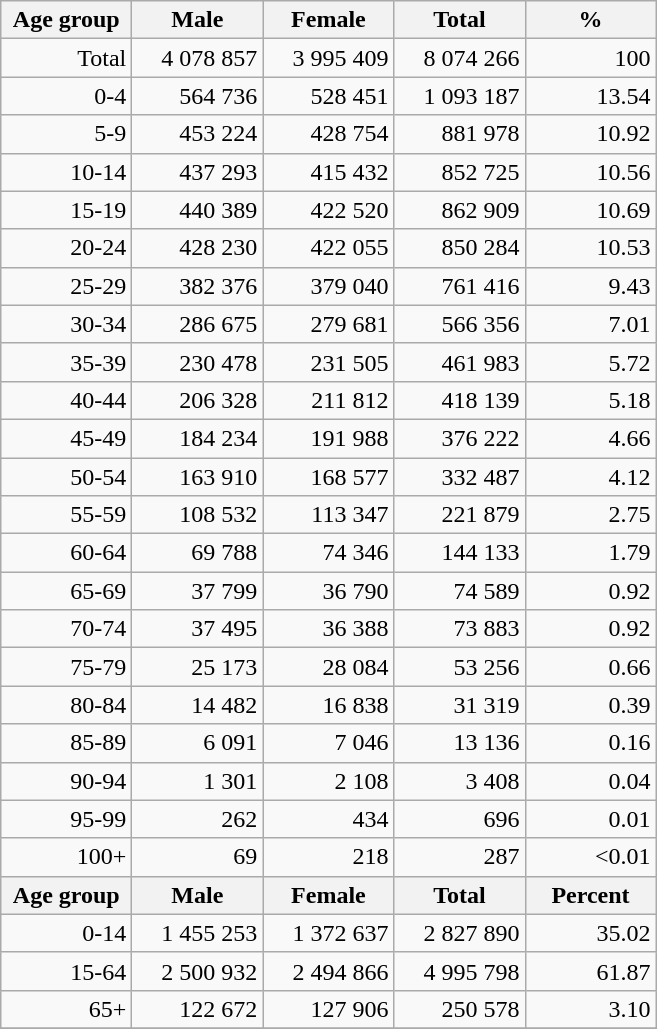<table class="wikitable">
<tr>
<th width="80pt">Age group</th>
<th width="80pt">Male</th>
<th width="80pt">Female</th>
<th width="80pt">Total</th>
<th width="80pt">%</th>
</tr>
<tr>
<td align="right">Total</td>
<td align="right">4 078 857</td>
<td align="right">3 995 409</td>
<td align="right">8 074 266</td>
<td align="right">100</td>
</tr>
<tr>
<td align="right">0-4</td>
<td align="right">564 736</td>
<td align="right">528 451</td>
<td align="right">1 093 187</td>
<td align="right">13.54</td>
</tr>
<tr>
<td align="right">5-9</td>
<td align="right">453 224</td>
<td align="right">428 754</td>
<td align="right">881 978</td>
<td align="right">10.92</td>
</tr>
<tr>
<td align="right">10-14</td>
<td align="right">437 293</td>
<td align="right">415 432</td>
<td align="right">852 725</td>
<td align="right">10.56</td>
</tr>
<tr>
<td align="right">15-19</td>
<td align="right">440 389</td>
<td align="right">422 520</td>
<td align="right">862 909</td>
<td align="right">10.69</td>
</tr>
<tr>
<td align="right">20-24</td>
<td align="right">428 230</td>
<td align="right">422 055</td>
<td align="right">850 284</td>
<td align="right">10.53</td>
</tr>
<tr>
<td align="right">25-29</td>
<td align="right">382 376</td>
<td align="right">379 040</td>
<td align="right">761 416</td>
<td align="right">9.43</td>
</tr>
<tr>
<td align="right">30-34</td>
<td align="right">286 675</td>
<td align="right">279 681</td>
<td align="right">566 356</td>
<td align="right">7.01</td>
</tr>
<tr>
<td align="right">35-39</td>
<td align="right">230 478</td>
<td align="right">231 505</td>
<td align="right">461 983</td>
<td align="right">5.72</td>
</tr>
<tr>
<td align="right">40-44</td>
<td align="right">206 328</td>
<td align="right">211 812</td>
<td align="right">418 139</td>
<td align="right">5.18</td>
</tr>
<tr>
<td align="right">45-49</td>
<td align="right">184 234</td>
<td align="right">191 988</td>
<td align="right">376 222</td>
<td align="right">4.66</td>
</tr>
<tr>
<td align="right">50-54</td>
<td align="right">163 910</td>
<td align="right">168 577</td>
<td align="right">332 487</td>
<td align="right">4.12</td>
</tr>
<tr>
<td align="right">55-59</td>
<td align="right">108 532</td>
<td align="right">113 347</td>
<td align="right">221 879</td>
<td align="right">2.75</td>
</tr>
<tr>
<td align="right">60-64</td>
<td align="right">69 788</td>
<td align="right">74 346</td>
<td align="right">144 133</td>
<td align="right">1.79</td>
</tr>
<tr>
<td align="right">65-69</td>
<td align="right">37 799</td>
<td align="right">36 790</td>
<td align="right">74 589</td>
<td align="right">0.92</td>
</tr>
<tr>
<td align="right">70-74</td>
<td align="right">37 495</td>
<td align="right">36 388</td>
<td align="right">73 883</td>
<td align="right">0.92</td>
</tr>
<tr>
<td align="right">75-79</td>
<td align="right">25 173</td>
<td align="right">28 084</td>
<td align="right">53 256</td>
<td align="right">0.66</td>
</tr>
<tr>
<td align="right">80-84</td>
<td align="right">14 482</td>
<td align="right">16 838</td>
<td align="right">31 319</td>
<td align="right">0.39</td>
</tr>
<tr>
<td align="right">85-89</td>
<td align="right">6 091</td>
<td align="right">7 046</td>
<td align="right">13 136</td>
<td align="right">0.16</td>
</tr>
<tr>
<td align="right">90-94</td>
<td align="right">1 301</td>
<td align="right">2 108</td>
<td align="right">3 408</td>
<td align="right">0.04</td>
</tr>
<tr>
<td align="right">95-99</td>
<td align="right">262</td>
<td align="right">434</td>
<td align="right">696</td>
<td align="right">0.01</td>
</tr>
<tr>
<td align="right">100+</td>
<td align="right">69</td>
<td align="right">218</td>
<td align="right">287</td>
<td align="right"><0.01</td>
</tr>
<tr>
<th width="50">Age group</th>
<th width="80pt">Male</th>
<th width="80">Female</th>
<th width="80">Total</th>
<th width="50">Percent</th>
</tr>
<tr>
<td align="right">0-14</td>
<td align="right">1 455 253</td>
<td align="right">1 372 637</td>
<td align="right">2 827 890</td>
<td align="right">35.02</td>
</tr>
<tr>
<td align="right">15-64</td>
<td align="right">2 500 932</td>
<td align="right">2 494 866</td>
<td align="right">4 995 798</td>
<td align="right">61.87</td>
</tr>
<tr>
<td align="right">65+</td>
<td align="right">122 672</td>
<td align="right">127 906</td>
<td align="right">250 578</td>
<td align="right">3.10</td>
</tr>
<tr>
</tr>
</table>
